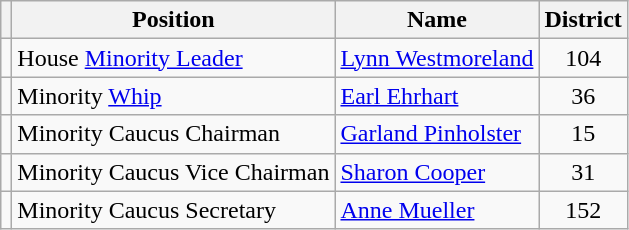<table class="wikitable">
<tr>
<th></th>
<th>Position</th>
<th>Name</th>
<th>District</th>
</tr>
<tr>
<td></td>
<td>House <a href='#'>Minority Leader</a></td>
<td><a href='#'>Lynn Westmoreland</a></td>
<td align=center>104</td>
</tr>
<tr>
<td></td>
<td>Minority <a href='#'>Whip</a></td>
<td><a href='#'>Earl Ehrhart</a></td>
<td align=center>36</td>
</tr>
<tr>
<td></td>
<td>Minority Caucus Chairman</td>
<td><a href='#'>Garland Pinholster</a></td>
<td align=center>15</td>
</tr>
<tr>
<td></td>
<td>Minority Caucus Vice Chairman</td>
<td><a href='#'>Sharon Cooper</a></td>
<td align=center>31</td>
</tr>
<tr>
<td></td>
<td>Minority Caucus Secretary</td>
<td><a href='#'>Anne Mueller</a></td>
<td align=center>152</td>
</tr>
</table>
